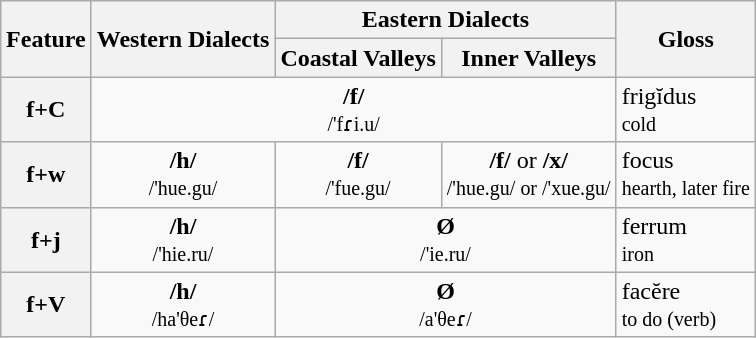<table class="wikitable" style="margin: 1em auto 1em auto;">
<tr>
<th rowspan ="2">Feature</th>
<th rowspan ="2">Western Dialects</th>
<th colspan="2">Eastern Dialects</th>
<th rowspan="2">Gloss</th>
</tr>
<tr>
<th>Coastal Valleys</th>
<th>Inner Valleys</th>
</tr>
<tr>
<th>f+C</th>
<td align="center" colspan="3"><strong>/f/</strong><br> <small>/'fɾi.u/</small></td>
<td>frigĭdus <br> <small>cold</small></td>
</tr>
<tr>
<th>f+w</th>
<td align="center"><strong>/h/</strong> <br> <small>/'hue.gu/</small></td>
<td align="center"><strong>/f/</strong> <br> <small>/'fue.gu/</small></td>
<td align="center"><strong>/f/</strong> or <strong>/x/</strong> <br> <small>/'hue.gu/ or /'xue.gu/</small></td>
<td>focus <br><small> hearth, later fire</small></td>
</tr>
<tr>
<th>f+j</th>
<td align="center"><strong>/h/</strong> <br> <small>/'hie.ru/</small></td>
<td align="center" colspan="2"><strong>Ø</strong> <br> <small> /'ie.ru/ </small></td>
<td>ferrum <br> <small>iron</small></td>
</tr>
<tr>
<th>f+V</th>
<td align="center"><strong>/h/</strong> <br> <small>/ha'θeɾ/</small></td>
<td align="center" colspan="2"><strong>Ø</strong> <br> <small>/a'θeɾ/</small></td>
<td>facĕre <br><small>to do (verb)</small></td>
</tr>
</table>
